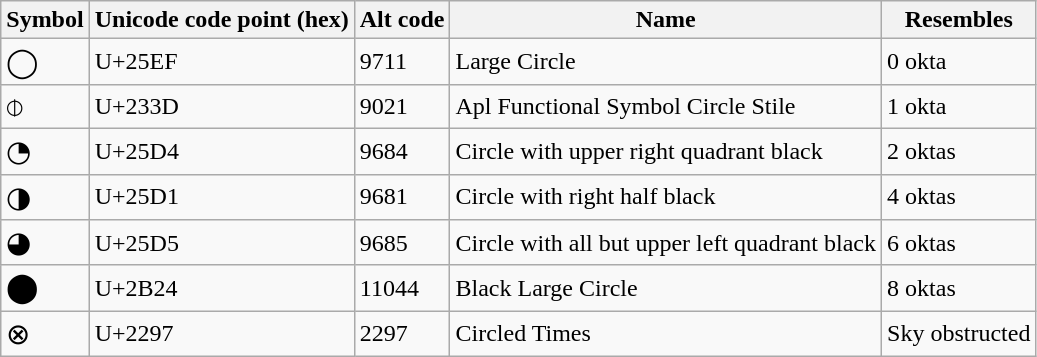<table class="wikitable">
<tr>
<th>Symbol</th>
<th>Unicode code point (hex)</th>
<th>Alt code</th>
<th>Name</th>
<th>Resembles</th>
</tr>
<tr>
<td><big>◯</big></td>
<td>U+25EF</td>
<td>9711</td>
<td>Large Circle</td>
<td>0 okta</td>
</tr>
<tr>
<td><big>⌽</big></td>
<td>U+233D</td>
<td>9021</td>
<td>Apl Functional Symbol Circle Stile</td>
<td>1 okta</td>
</tr>
<tr>
<td><big>◔</big></td>
<td>U+25D4</td>
<td>9684</td>
<td>Circle with upper right quadrant black</td>
<td>2 oktas</td>
</tr>
<tr>
<td><big>◑</big></td>
<td>U+25D1</td>
<td>9681</td>
<td>Circle with right half black</td>
<td>4 oktas</td>
</tr>
<tr>
<td><big>◕</big></td>
<td>U+25D5</td>
<td>9685</td>
<td>Circle with all but upper left quadrant black</td>
<td>6 oktas</td>
</tr>
<tr>
<td><big>⬤</big></td>
<td>U+2B24</td>
<td>11044</td>
<td>Black Large Circle</td>
<td>8 oktas</td>
</tr>
<tr>
<td><big>⊗</big></td>
<td>U+2297</td>
<td>2297</td>
<td>Circled Times</td>
<td>Sky obstructed</td>
</tr>
</table>
